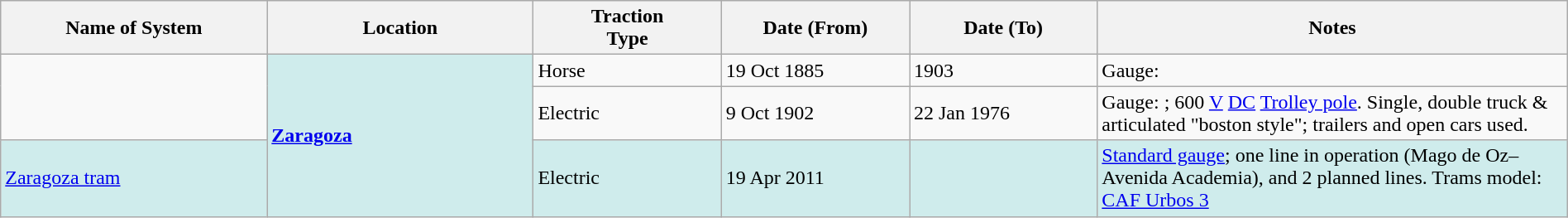<table class="wikitable" style="width:100%;">
<tr>
<th style="width:17%;">Name of System</th>
<th style="width:17%;">Location</th>
<th style="width:12%;">Traction<br>Type</th>
<th style="width:12%;">Date (From)</th>
<th style="width:12%;">Date (To)</th>
<th style="width:30%;">Notes</th>
</tr>
<tr>
<td rowspan="2"> </td>
<td style="background:#CFECEC" rowspan="3"><strong><a href='#'>Zaragoza</a></strong></td>
<td>Horse</td>
<td>19 Oct 1885</td>
<td>1903</td>
<td>Gauge: </td>
</tr>
<tr>
<td>Electric</td>
<td>9 Oct 1902</td>
<td>22 Jan 1976</td>
<td>Gauge: ; 600 <a href='#'>V</a> <a href='#'>DC</a> <a href='#'>Trolley pole</a>. Single, double truck & articulated "boston style"; trailers and open cars used.</td>
</tr>
<tr style="background:#CFECEC">
<td><a href='#'>Zaragoza tram</a></td>
<td>Electric</td>
<td>19 Apr 2011</td>
<td> </td>
<td><a href='#'>Standard gauge</a>; one line in operation (Mago de Oz–Avenida Academia), and 2 planned lines. Trams model: <a href='#'>CAF Urbos 3</a></td>
</tr>
</table>
